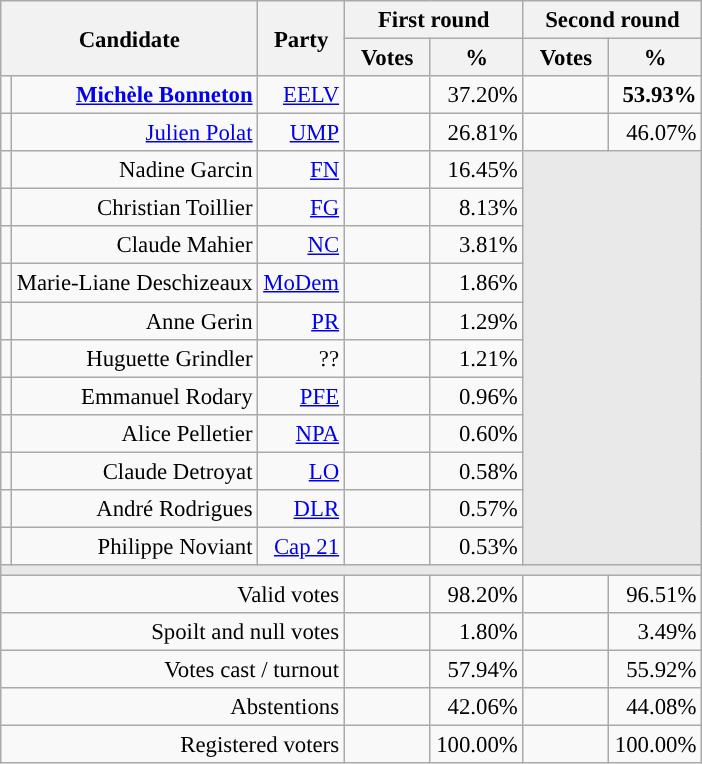<table class="wikitable" style="text-align:right;font-size:95%;">
<tr>
<th rowspan=2 colspan=2>Candidate</th>
<th rowspan=2 colspan=1>Party</th>
<th colspan=2>First round</th>
<th colspan=2>Second round</th>
</tr>
<tr>
<th style="width:50px;">Votes</th>
<th style="width:55px;">%</th>
<th style="width:50px;">Votes</th>
<th style="width:55px;">%</th>
</tr>
<tr>
<td style="color:inherit;background-color:"></td>
<td><strong><a href='#'>Michèle Bonneton</a></strong></td>
<td><a href='#'>EELV</a></td>
<td></td>
<td>37.20%</td>
<td><strong></strong></td>
<td><strong>53.93%</strong></td>
</tr>
<tr>
<td style="color:inherit;background-color:"></td>
<td><a href='#'>Julien Polat</a></td>
<td><a href='#'>UMP</a></td>
<td></td>
<td>26.81%</td>
<td></td>
<td>46.07%</td>
</tr>
<tr>
<td style="color:inherit;background-color:"></td>
<td>Nadine Garcin</td>
<td><a href='#'>FN</a></td>
<td></td>
<td>16.45%</td>
<td colspan=7 rowspan=11 style="background-color:#E9E9E9;"></td>
</tr>
<tr>
<td style="color:inherit;background-color:"></td>
<td>Christian Toillier</td>
<td><a href='#'>FG</a></td>
<td></td>
<td>8.13%</td>
</tr>
<tr>
<td style="color:inherit;background-color:"></td>
<td>Claude Mahier</td>
<td><a href='#'>NC</a></td>
<td></td>
<td>3.81%</td>
</tr>
<tr>
<td style="color:inherit;background-color:"></td>
<td>Marie-Liane Deschizeaux</td>
<td><a href='#'>MoDem</a></td>
<td></td>
<td>1.86%</td>
</tr>
<tr>
<td style="color:inherit;background-color:"></td>
<td>Anne Gerin</td>
<td><a href='#'>PR</a></td>
<td></td>
<td>1.29%</td>
</tr>
<tr>
<td style="background-color:;"></td>
<td>Huguette Grindler</td>
<td>??</td>
<td></td>
<td>1.21%</td>
</tr>
<tr>
<td style="color:inherit;background-color:"></td>
<td>Emmanuel Rodary</td>
<td><a href='#'>PFE</a></td>
<td></td>
<td>0.96%</td>
</tr>
<tr>
<td style="color:inherit;background-color:"></td>
<td>Alice Pelletier</td>
<td><a href='#'>NPA</a></td>
<td></td>
<td>0.60%</td>
</tr>
<tr>
<td style="color:inherit;background-color:"></td>
<td>Claude Detroyat</td>
<td><a href='#'>LO</a></td>
<td></td>
<td>0.58%</td>
</tr>
<tr>
<td style="color:inherit;background-color:"></td>
<td>André Rodrigues</td>
<td><a href='#'>DLR</a></td>
<td></td>
<td>0.57%</td>
</tr>
<tr>
<td style="color:inherit;background-color:"></td>
<td>Philippe Noviant</td>
<td><a href='#'>Cap 21</a></td>
<td></td>
<td>0.53%</td>
</tr>
<tr>
<td colspan=7 style="background-color:#E9E9E9;"></td>
</tr>
<tr>
<td colspan=3>Valid votes</td>
<td></td>
<td>98.20%</td>
<td></td>
<td>96.51%</td>
</tr>
<tr>
<td colspan=3>Spoilt and null votes</td>
<td></td>
<td>1.80%</td>
<td></td>
<td>3.49%</td>
</tr>
<tr>
<td colspan=3>Votes cast / turnout</td>
<td></td>
<td>57.94%</td>
<td></td>
<td>55.92%</td>
</tr>
<tr>
<td colspan=3>Abstentions</td>
<td></td>
<td>42.06%</td>
<td></td>
<td>44.08%</td>
</tr>
<tr>
<td colspan=3>Registered voters</td>
<td></td>
<td>100.00%</td>
<td></td>
<td>100.00%</td>
</tr>
</table>
